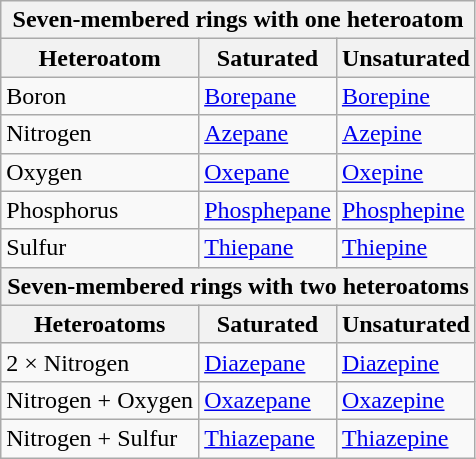<table class="wikitable">
<tr>
<th colspan="3">Seven-membered rings with one heteroatom</th>
</tr>
<tr>
<th>Heteroatom</th>
<th>Saturated</th>
<th>Unsaturated</th>
</tr>
<tr>
<td>Boron</td>
<td><a href='#'>Borepane</a></td>
<td><a href='#'>Borepine</a></td>
</tr>
<tr>
<td>Nitrogen</td>
<td><a href='#'>Azepane</a></td>
<td><a href='#'>Azepine</a></td>
</tr>
<tr>
<td>Oxygen</td>
<td><a href='#'>Oxepane</a></td>
<td><a href='#'>Oxepine</a></td>
</tr>
<tr>
<td>Phosphorus</td>
<td><a href='#'>Phosphepane</a></td>
<td><a href='#'>Phosphepine</a></td>
</tr>
<tr>
<td>Sulfur</td>
<td><a href='#'>Thiepane</a></td>
<td><a href='#'>Thiepine</a></td>
</tr>
<tr>
<th colspan="3">Seven-membered rings with two heteroatoms</th>
</tr>
<tr>
<th>Heteroatoms</th>
<th>Saturated</th>
<th>Unsaturated</th>
</tr>
<tr>
<td>2 × Nitrogen</td>
<td><a href='#'>Diazepane</a></td>
<td><a href='#'>Diazepine</a></td>
</tr>
<tr>
<td>Nitrogen + Oxygen</td>
<td><a href='#'>Oxazepane</a></td>
<td><a href='#'>Oxazepine</a></td>
</tr>
<tr>
<td>Nitrogen + Sulfur</td>
<td><a href='#'>Thiazepane</a></td>
<td><a href='#'>Thiazepine</a></td>
</tr>
</table>
